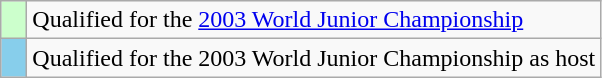<table class="wikitable" style="text-align: left;">
<tr>
<td width=10px bgcolor=#ccffcc></td>
<td>Qualified for the <a href='#'>2003 World Junior Championship</a></td>
</tr>
<tr>
<td width=10px bgcolor=#87ceeb></td>
<td>Qualified for the 2003 World Junior Championship as host</td>
</tr>
</table>
